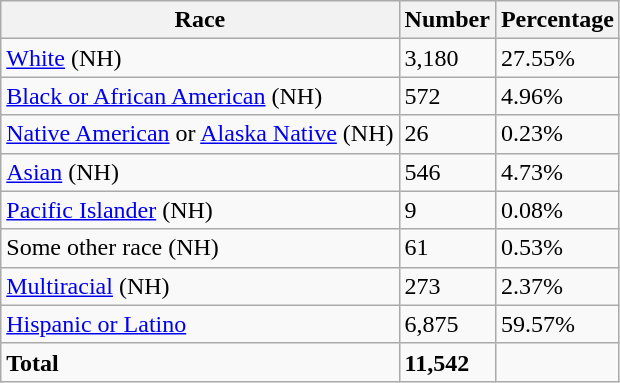<table class="wikitable">
<tr>
<th>Race</th>
<th>Number</th>
<th>Percentage</th>
</tr>
<tr>
<td><a href='#'>White</a> (NH)</td>
<td>3,180</td>
<td>27.55%</td>
</tr>
<tr>
<td><a href='#'>Black or African American</a> (NH)</td>
<td>572</td>
<td>4.96%</td>
</tr>
<tr>
<td><a href='#'>Native American</a> or <a href='#'>Alaska Native</a> (NH)</td>
<td>26</td>
<td>0.23%</td>
</tr>
<tr>
<td><a href='#'>Asian</a> (NH)</td>
<td>546</td>
<td>4.73%</td>
</tr>
<tr>
<td><a href='#'>Pacific Islander</a> (NH)</td>
<td>9</td>
<td>0.08%</td>
</tr>
<tr>
<td>Some other race (NH)</td>
<td>61</td>
<td>0.53%</td>
</tr>
<tr>
<td><a href='#'>Multiracial</a> (NH)</td>
<td>273</td>
<td>2.37%</td>
</tr>
<tr>
<td><a href='#'>Hispanic or Latino</a></td>
<td>6,875</td>
<td>59.57%</td>
</tr>
<tr>
<td><strong>Total</strong></td>
<td><strong>11,542</strong></td>
<td></td>
</tr>
</table>
